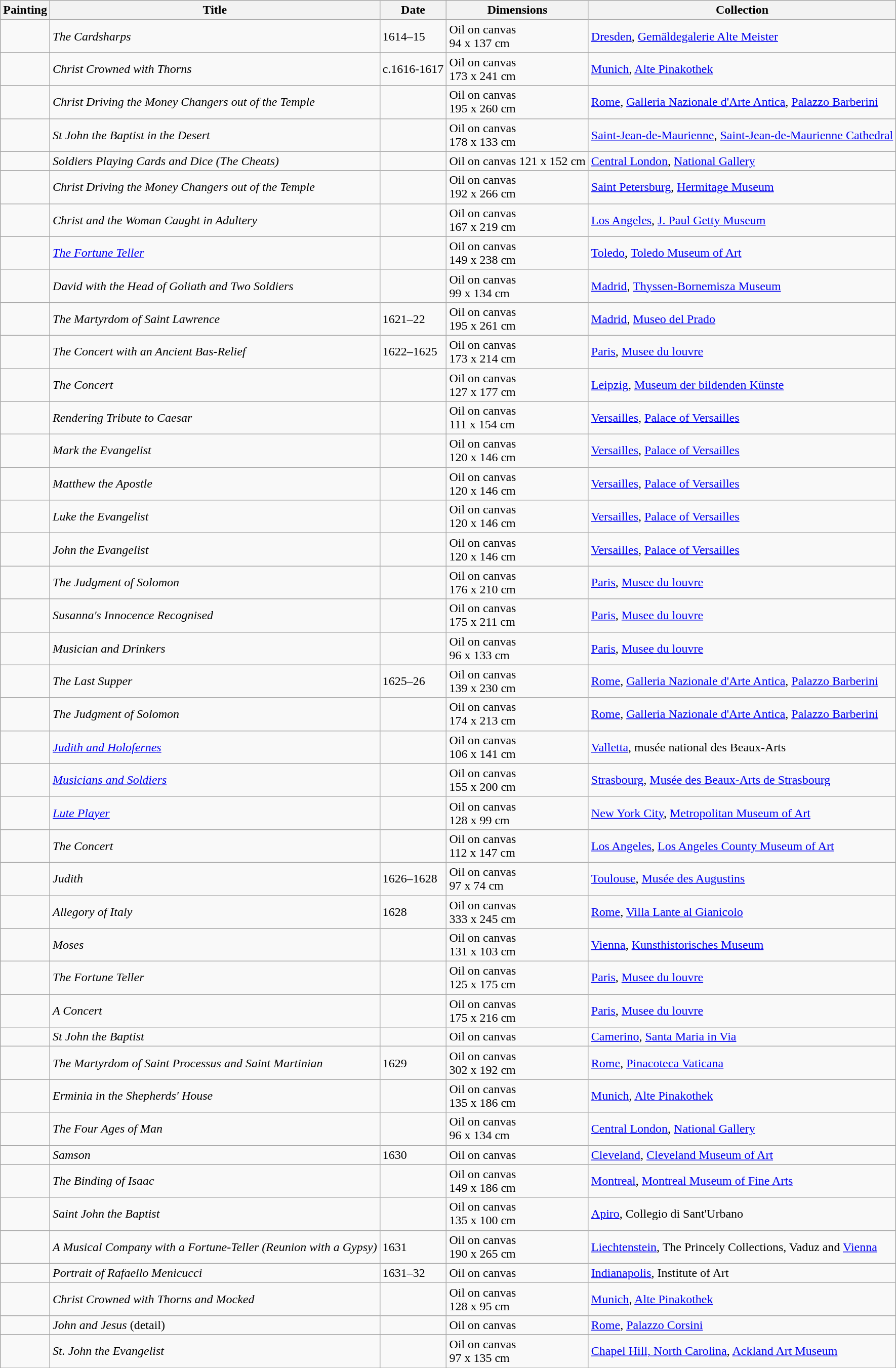<table class="wikitable sortable">
<tr>
<th>Painting</th>
<th>Title</th>
<th>Date</th>
<th>Dimensions</th>
<th>Collection</th>
</tr>
<tr>
<td></td>
<td><em>The Cardsharps</em></td>
<td>1614–15</td>
<td>Oil on canvas<br>94 x 137 cm</td>
<td><a href='#'>Dresden</a>, <a href='#'>Gemäldegalerie Alte Meister</a></td>
</tr>
<tr ---->
</tr>
<tr>
<td></td>
<td><em>Christ Crowned with Thorns</em></td>
<td>c.1616-1617</td>
<td>Oil on canvas<br>173 x 241 cm</td>
<td><a href='#'>Munich</a>, <a href='#'>Alte Pinakothek</a></td>
</tr>
<tr ---->
<td></td>
<td><em>Christ Driving the Money Changers out of the Temple</em></td>
<td></td>
<td>Oil on canvas<br>195 x 260 cm</td>
<td><a href='#'>Rome</a>, <a href='#'>Galleria Nazionale d'Arte Antica</a>, <a href='#'>Palazzo Barberini</a></td>
</tr>
<tr ---->
<td></td>
<td><em>St John the Baptist in the Desert</em></td>
<td></td>
<td>Oil on canvas<br>178 x 133 cm</td>
<td><a href='#'>Saint-Jean-de-Maurienne</a>, <a href='#'>Saint-Jean-de-Maurienne Cathedral</a></td>
</tr>
<tr>
<td></td>
<td><em>Soldiers Playing Cards and Dice (The Cheats)</em></td>
<td></td>
<td>Oil on canvas 121 x 152 cm</td>
<td><a href='#'>Central London</a>, <a href='#'>National Gallery</a></td>
</tr>
<tr>
<td></td>
<td><em>Christ Driving the Money Changers out of the Temple</em></td>
<td></td>
<td>Oil on canvas<br>192 x 266 cm</td>
<td><a href='#'>Saint Petersburg</a>, <a href='#'>Hermitage Museum</a></td>
</tr>
<tr>
<td></td>
<td><em>Christ and the Woman Caught in Adultery</em></td>
<td></td>
<td>Oil on canvas<br>167 x 219 cm</td>
<td><a href='#'>Los Angeles</a>, <a href='#'>J. Paul Getty Museum</a></td>
</tr>
<tr>
<td></td>
<td><em><a href='#'>The Fortune Teller</a></em></td>
<td></td>
<td>Oil on canvas<br>149 x 238 cm</td>
<td><a href='#'>Toledo</a>, <a href='#'>Toledo Museum of Art</a></td>
</tr>
<tr>
<td></td>
<td><em>David with the Head of Goliath and Two Soldiers</em></td>
<td></td>
<td>Oil on canvas<br>99 x 134 cm</td>
<td><a href='#'>Madrid</a>, <a href='#'>Thyssen-Bornemisza Museum</a></td>
</tr>
<tr>
<td></td>
<td><em>The Martyrdom of Saint Lawrence</em></td>
<td>1621–22</td>
<td>Oil on canvas<br>195 x 261 cm</td>
<td><a href='#'>Madrid</a>, <a href='#'>Museo del Prado</a></td>
</tr>
<tr>
<td></td>
<td><em>The Concert with an Ancient Bas-Relief</em></td>
<td>1622–1625</td>
<td>Oil on canvas<br>173 x 214 cm</td>
<td><a href='#'>Paris</a>, <a href='#'>Musee du louvre</a></td>
</tr>
<tr>
<td></td>
<td><em>The Concert</em></td>
<td></td>
<td>Oil on canvas<br>127 x 177 cm</td>
<td><a href='#'>Leipzig</a>, <a href='#'>Museum der bildenden Künste</a></td>
</tr>
<tr>
<td></td>
<td><em>Rendering Tribute to Caesar</em></td>
<td></td>
<td>Oil on canvas<br>111 x 154 cm</td>
<td><a href='#'>Versailles</a>, <a href='#'>Palace of Versailles</a></td>
</tr>
<tr>
<td></td>
<td><em>Mark the Evangelist</em></td>
<td></td>
<td>Oil on canvas<br>120 x 146 cm</td>
<td><a href='#'>Versailles</a>, <a href='#'>Palace of Versailles</a></td>
</tr>
<tr>
<td></td>
<td><em>Matthew the Apostle</em></td>
<td></td>
<td>Oil on canvas<br>120 x 146 cm</td>
<td><a href='#'>Versailles</a>, <a href='#'>Palace of Versailles</a></td>
</tr>
<tr>
<td></td>
<td><em>Luke the Evangelist</em></td>
<td></td>
<td>Oil on canvas<br>120 x 146 cm</td>
<td><a href='#'>Versailles</a>, <a href='#'>Palace of Versailles</a></td>
</tr>
<tr>
<td></td>
<td><em>John the Evangelist</em></td>
<td></td>
<td>Oil on canvas<br>120 x 146 cm</td>
<td><a href='#'>Versailles</a>, <a href='#'>Palace of Versailles</a></td>
</tr>
<tr>
<td></td>
<td><em>The Judgment of Solomon</em></td>
<td></td>
<td>Oil on canvas<br>176 x 210 cm</td>
<td><a href='#'>Paris</a>, <a href='#'>Musee du louvre</a></td>
</tr>
<tr>
<td></td>
<td><em>Susanna's Innocence Recognised</em></td>
<td></td>
<td>Oil on canvas<br>175 x 211 cm</td>
<td><a href='#'>Paris</a>, <a href='#'>Musee du louvre</a></td>
</tr>
<tr>
<td></td>
<td><em>Musician and Drinkers</em></td>
<td></td>
<td>Oil on canvas<br>96 x 133 cm</td>
<td><a href='#'>Paris</a>, <a href='#'>Musee du louvre</a></td>
</tr>
<tr>
<td></td>
<td><em>The Last Supper</em></td>
<td>1625–26</td>
<td>Oil on canvas<br>139 x 230 cm</td>
<td><a href='#'>Rome</a>, <a href='#'>Galleria Nazionale d'Arte Antica</a>, <a href='#'>Palazzo Barberini</a></td>
</tr>
<tr>
<td></td>
<td><em>The Judgment of Solomon</em></td>
<td></td>
<td>Oil on canvas<br>174 x 213 cm</td>
<td><a href='#'>Rome</a>, <a href='#'>Galleria Nazionale d'Arte Antica</a>, <a href='#'>Palazzo Barberini</a></td>
</tr>
<tr>
<td></td>
<td><em><a href='#'>Judith and Holofernes</a></em></td>
<td></td>
<td>Oil on canvas<br>106 x 141 cm</td>
<td><a href='#'>Valletta</a>, musée national des Beaux-Arts</td>
</tr>
<tr>
<td></td>
<td><em><a href='#'>Musicians and Soldiers</a></em></td>
<td></td>
<td>Oil on canvas<br>155 x 200 cm</td>
<td><a href='#'>Strasbourg</a>, <a href='#'>Musée des Beaux-Arts de Strasbourg</a></td>
</tr>
<tr>
<td></td>
<td><em><a href='#'>Lute Player</a></em></td>
<td></td>
<td>Oil on canvas<br>128 x 99 cm</td>
<td><a href='#'>New York City</a>, <a href='#'>Metropolitan Museum of Art</a></td>
</tr>
<tr>
<td></td>
<td><em>The Concert</em></td>
<td></td>
<td>Oil on canvas<br>112 x 147 cm</td>
<td><a href='#'>Los Angeles</a>, <a href='#'>Los Angeles County Museum of Art</a></td>
</tr>
<tr>
<td></td>
<td><em>Judith</em></td>
<td>1626–1628</td>
<td>Oil on canvas<br>97 x 74 cm</td>
<td><a href='#'>Toulouse</a>, <a href='#'>Musée des Augustins</a></td>
</tr>
<tr>
<td></td>
<td><em>Allegory of Italy</em></td>
<td>1628</td>
<td>Oil on canvas<br>333 x 245 cm</td>
<td><a href='#'>Rome</a>, <a href='#'>Villa Lante al Gianicolo</a></td>
</tr>
<tr>
<td></td>
<td><em>Moses</em></td>
<td></td>
<td>Oil on canvas<br>131 x 103 cm</td>
<td><a href='#'>Vienna</a>, <a href='#'>Kunsthistorisches Museum</a></td>
</tr>
<tr>
<td></td>
<td><em>The Fortune Teller</em></td>
<td></td>
<td>Oil on canvas<br>125 x 175 cm</td>
<td><a href='#'>Paris</a>, <a href='#'>Musee du louvre</a></td>
</tr>
<tr>
<td></td>
<td><em>A Concert</em></td>
<td></td>
<td>Oil on canvas<br>175 x 216 cm</td>
<td><a href='#'>Paris</a>, <a href='#'>Musee du louvre</a></td>
</tr>
<tr>
<td></td>
<td><em>St John the Baptist</em></td>
<td></td>
<td>Oil on canvas</td>
<td><a href='#'>Camerino</a>, <a href='#'>Santa Maria in Via</a></td>
</tr>
<tr>
<td></td>
<td><em>The Martyrdom of Saint Processus and Saint Martinian</em></td>
<td>1629</td>
<td>Oil on canvas<br>302 x 192 cm</td>
<td><a href='#'>Rome</a>, <a href='#'>Pinacoteca Vaticana</a></td>
</tr>
<tr>
<td></td>
<td><em>Erminia in the Shepherds' House</em></td>
<td></td>
<td>Oil on canvas<br>135 x 186 cm</td>
<td><a href='#'>Munich</a>, <a href='#'>Alte Pinakothek</a></td>
</tr>
<tr>
<td></td>
<td><em>The Four Ages of Man</em></td>
<td></td>
<td>Oil on canvas<br>96 x 134 cm</td>
<td><a href='#'>Central London</a>, <a href='#'>National Gallery</a></td>
</tr>
<tr>
<td></td>
<td><em>Samson</em></td>
<td>1630</td>
<td>Oil on canvas</td>
<td><a href='#'>Cleveland</a>, <a href='#'>Cleveland Museum of Art</a></td>
</tr>
<tr>
<td></td>
<td><em>The Binding of Isaac</em></td>
<td></td>
<td>Oil on canvas<br>149 x 186 cm</td>
<td><a href='#'>Montreal</a>, <a href='#'>Montreal Museum of Fine Arts</a></td>
</tr>
<tr>
<td></td>
<td><em>Saint John the Baptist</em></td>
<td></td>
<td>Oil on canvas<br>135 x 100 cm</td>
<td><a href='#'>Apiro</a>, Collegio di Sant'Urbano</td>
</tr>
<tr>
<td></td>
<td><em>A Musical Company with a Fortune-Teller (Reunion with a Gypsy)</em></td>
<td>1631</td>
<td>Oil on canvas<br>190 x 265 cm</td>
<td><a href='#'>Liechtenstein</a>, The Princely Collections, Vaduz and <a href='#'>Vienna</a></td>
</tr>
<tr>
<td></td>
<td><em>Portrait of Rafaello Menicucci</em></td>
<td>1631–32</td>
<td>Oil on canvas</td>
<td><a href='#'>Indianapolis</a>, Institute of Art</td>
</tr>
<tr>
<td></td>
<td><em>Christ Crowned with Thorns and Mocked</em></td>
<td></td>
<td>Oil on canvas<br>128 x 95 cm</td>
<td><a href='#'>Munich</a>, <a href='#'>Alte Pinakothek</a></td>
</tr>
<tr>
<td></td>
<td><em>John and Jesus</em> (detail)</td>
<td></td>
<td>Oil on canvas</td>
<td><a href='#'>Rome</a>, <a href='#'>Palazzo Corsini</a></td>
</tr>
<tr>
</tr>
<tr>
<td></td>
<td><em>St. John the Evangelist</em></td>
<td></td>
<td>Oil on canvas<br>97 x 135 cm</td>
<td><a href='#'>Chapel Hill, North Carolina</a>, <a href='#'>Ackland Art Museum</a></td>
</tr>
<tr>
</tr>
</table>
